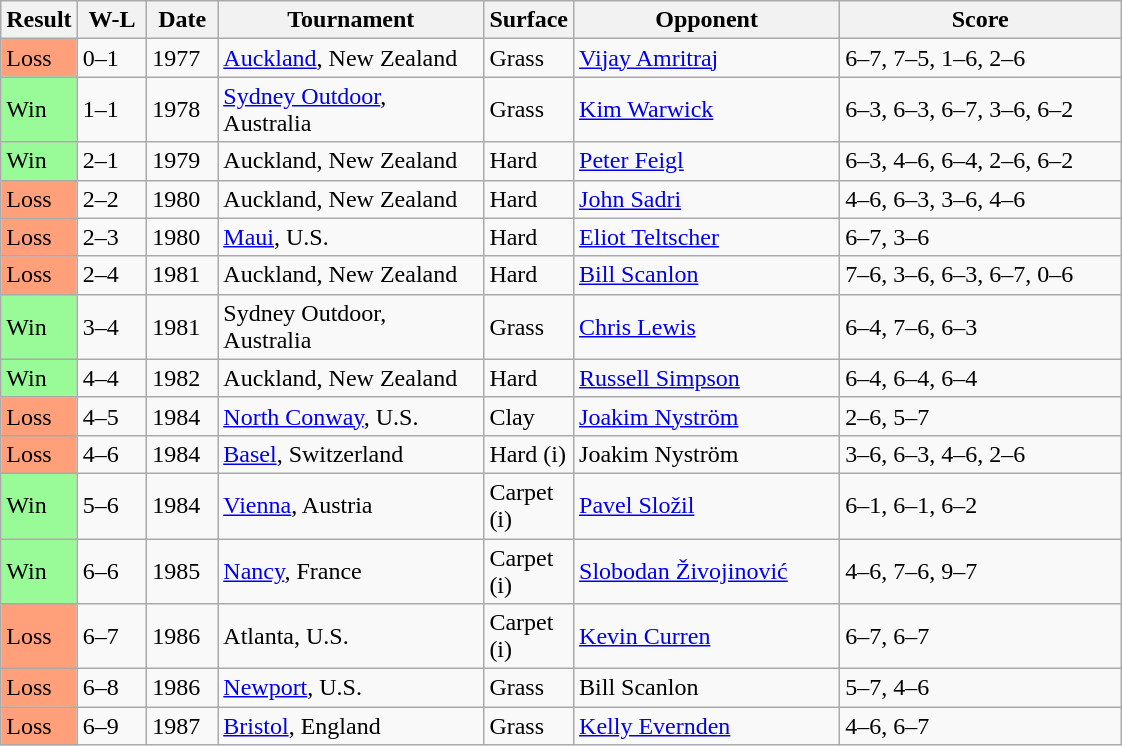<table class="sortable wikitable">
<tr>
<th>Result</th>
<th style="width:39px" class="unsortable">W-L</th>
<th style="width:40px">Date</th>
<th style="width:170px">Tournament</th>
<th style="width:50px">Surface</th>
<th style="width:170px">Opponent</th>
<th style="width:180px" class="unsortable">Score</th>
</tr>
<tr>
<td style="background:#ffa07a;">Loss</td>
<td>0–1</td>
<td>1977</td>
<td><a href='#'>Auckland</a>, New Zealand</td>
<td>Grass</td>
<td> <a href='#'>Vijay Amritraj</a></td>
<td>6–7, 7–5, 1–6, 2–6</td>
</tr>
<tr>
<td style="background:#98fb98;">Win</td>
<td>1–1</td>
<td>1978</td>
<td><a href='#'>Sydney Outdoor</a>, Australia</td>
<td>Grass</td>
<td> <a href='#'>Kim Warwick</a></td>
<td>6–3, 6–3, 6–7, 3–6, 6–2</td>
</tr>
<tr>
<td style="background:#98fb98;">Win</td>
<td>2–1</td>
<td>1979</td>
<td>Auckland, New Zealand</td>
<td>Hard</td>
<td> <a href='#'>Peter Feigl</a></td>
<td>6–3, 4–6, 6–4, 2–6, 6–2</td>
</tr>
<tr>
<td style="background:#ffa07a;">Loss</td>
<td>2–2</td>
<td>1980</td>
<td>Auckland, New Zealand</td>
<td>Hard</td>
<td> <a href='#'>John Sadri</a></td>
<td>4–6, 6–3, 3–6, 4–6</td>
</tr>
<tr>
<td style="background:#ffa07a;">Loss</td>
<td>2–3</td>
<td>1980</td>
<td><a href='#'>Maui</a>, U.S.</td>
<td>Hard</td>
<td> <a href='#'>Eliot Teltscher</a></td>
<td>6–7, 3–6</td>
</tr>
<tr>
<td style="background:#ffa07a;">Loss</td>
<td>2–4</td>
<td>1981</td>
<td>Auckland, New Zealand</td>
<td>Hard</td>
<td> <a href='#'>Bill Scanlon</a></td>
<td>7–6, 3–6, 6–3, 6–7, 0–6</td>
</tr>
<tr>
<td style="background:#98fb98;">Win</td>
<td>3–4</td>
<td>1981</td>
<td>Sydney Outdoor, Australia</td>
<td>Grass</td>
<td> <a href='#'>Chris Lewis</a></td>
<td>6–4, 7–6, 6–3</td>
</tr>
<tr>
<td style="background:#98fb98;">Win</td>
<td>4–4</td>
<td>1982</td>
<td>Auckland, New Zealand</td>
<td>Hard</td>
<td> <a href='#'>Russell Simpson</a></td>
<td>6–4, 6–4, 6–4</td>
</tr>
<tr>
<td style="background:#ffa07a;">Loss</td>
<td>4–5</td>
<td>1984</td>
<td><a href='#'>North Conway</a>, U.S.</td>
<td>Clay</td>
<td> <a href='#'>Joakim Nyström</a></td>
<td>2–6, 5–7</td>
</tr>
<tr>
<td style="background:#ffa07a;">Loss</td>
<td>4–6</td>
<td>1984</td>
<td><a href='#'>Basel</a>, Switzerland</td>
<td>Hard (i)</td>
<td> Joakim Nyström</td>
<td>3–6, 6–3, 4–6, 2–6</td>
</tr>
<tr>
<td style="background:#98fb98;">Win</td>
<td>5–6</td>
<td>1984</td>
<td><a href='#'>Vienna</a>, Austria</td>
<td>Carpet (i)</td>
<td> <a href='#'>Pavel Složil</a></td>
<td>6–1, 6–1, 6–2</td>
</tr>
<tr>
<td style="background:#98fb98;">Win</td>
<td>6–6</td>
<td>1985</td>
<td><a href='#'>Nancy</a>, France</td>
<td>Carpet (i)</td>
<td> <a href='#'>Slobodan Živojinović</a></td>
<td>4–6, 7–6, 9–7</td>
</tr>
<tr>
<td style="background:#ffa07a;">Loss</td>
<td>6–7</td>
<td>1986</td>
<td>Atlanta, U.S.</td>
<td>Carpet (i)</td>
<td> <a href='#'>Kevin Curren</a></td>
<td>6–7, 6–7</td>
</tr>
<tr>
<td style="background:#ffa07a;">Loss</td>
<td>6–8</td>
<td>1986</td>
<td><a href='#'>Newport</a>, U.S.</td>
<td>Grass</td>
<td> Bill Scanlon</td>
<td>5–7, 4–6</td>
</tr>
<tr>
<td style="background:#ffa07a;">Loss</td>
<td>6–9</td>
<td>1987</td>
<td><a href='#'>Bristol</a>, England</td>
<td>Grass</td>
<td> <a href='#'>Kelly Evernden</a></td>
<td>4–6, 6–7</td>
</tr>
</table>
